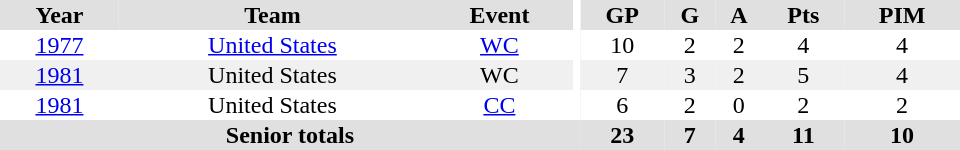<table border="0" cellpadding="1" cellspacing="0" ID="Table3" style="text-align:center; width:40em">
<tr bgcolor="#e0e0e0">
<th>Year</th>
<th>Team</th>
<th>Event</th>
<th rowspan="102" bgcolor="#ffffff"></th>
<th>GP</th>
<th>G</th>
<th>A</th>
<th>Pts</th>
<th>PIM</th>
</tr>
<tr>
<td><a href='#'>1977</a></td>
<td><a href='#'>United States</a></td>
<td><a href='#'>WC</a></td>
<td>10</td>
<td>2</td>
<td>2</td>
<td>4</td>
<td>4</td>
</tr>
<tr bgcolor="#f0f0f0">
<td><a href='#'>1981</a></td>
<td>United States</td>
<td>WC</td>
<td>7</td>
<td>3</td>
<td>2</td>
<td>5</td>
<td>4</td>
</tr>
<tr>
<td><a href='#'>1981</a></td>
<td>United States</td>
<td><a href='#'>CC</a></td>
<td>6</td>
<td>2</td>
<td>0</td>
<td>2</td>
<td>2</td>
</tr>
<tr bgcolor="#e0e0e0">
<th colspan="4">Senior totals</th>
<th>23</th>
<th>7</th>
<th>4</th>
<th>11</th>
<th>10</th>
</tr>
</table>
